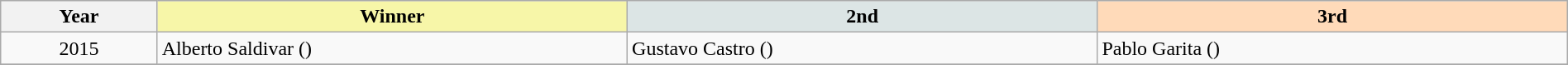<table class="wikitable" width=100%>
<tr>
<th width=10%>Year</th>
<th style="background-color: #F7F6A8;" width=30%>Winner</th>
<th style="background-color: #DCE5E5;" width=30%>2nd</th>
<th style="background-color: #FFDAB9;" width=30%>3rd</th>
</tr>
<tr>
<td align=center>2015</td>
<td>Alberto Saldivar ()</td>
<td>Gustavo Castro ()</td>
<td>Pablo Garita ()</td>
</tr>
<tr>
</tr>
</table>
